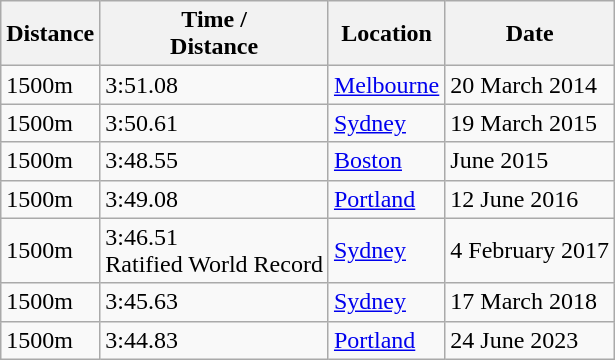<table class="wikitable" border="1">
<tr>
<th>Distance</th>
<th>Time / <br> Distance</th>
<th>Location</th>
<th>Date</th>
</tr>
<tr>
<td>1500m</td>
<td>3:51.08</td>
<td><a href='#'>Melbourne</a></td>
<td>20 March 2014</td>
</tr>
<tr>
<td>1500m</td>
<td>3:50.61</td>
<td><a href='#'>Sydney</a></td>
<td>19 March 2015</td>
</tr>
<tr>
<td>1500m</td>
<td>3:48.55</td>
<td><a href='#'>Boston</a></td>
<td>June 2015</td>
</tr>
<tr>
<td>1500m</td>
<td>3:49.08</td>
<td><a href='#'>Portland</a></td>
<td>12 June 2016</td>
</tr>
<tr>
<td>1500m</td>
<td>3:46.51<br> Ratified World Record</td>
<td><a href='#'>Sydney</a></td>
<td>4 February 2017</td>
</tr>
<tr>
<td>1500m</td>
<td>3:45.63</td>
<td><a href='#'>Sydney</a></td>
<td>17 March 2018</td>
</tr>
<tr>
<td>1500m</td>
<td>3:44.83 </td>
<td><a href='#'>Portland</a></td>
<td>24 June 2023</td>
</tr>
</table>
